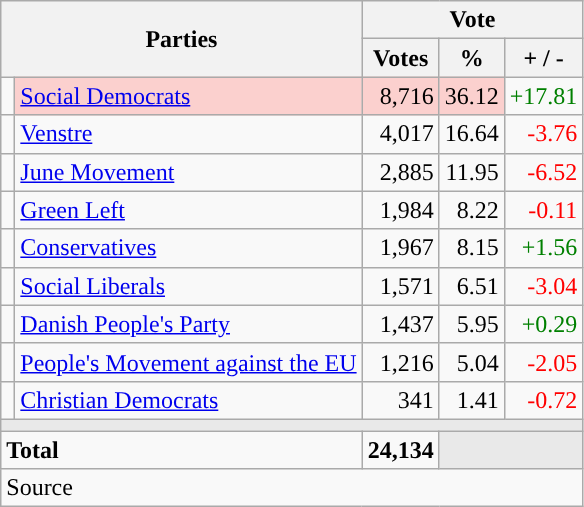<table class="wikitable" style="text-align:right;">
<tr>
<th style="text-align:centre;" rowspan="2" colspan="2" width="225">Parties</th>
<th colspan="3">Vote</th>
</tr>
<tr>
<th width="15">Votes</th>
<th width="15">%</th>
<th width="15">+ / -</th>
</tr>
<tr>
<td width="2" style="color:inherit;background:"></td>
<td bgcolor=#fbd0ce   align="left"><a href='#'>Social Democrats</a></td>
<td bgcolor=#fbd0ce>8,716</td>
<td bgcolor=#fbd0ce>36.12</td>
<td style=color:green;>+17.81</td>
</tr>
<tr>
<td width="2" style="color:inherit;background:"></td>
<td align="left"><a href='#'>Venstre</a></td>
<td>4,017</td>
<td>16.64</td>
<td style=color:red;>-3.76</td>
</tr>
<tr>
<td width="2" style="color:inherit;background:"></td>
<td align="left"><a href='#'>June Movement</a></td>
<td>2,885</td>
<td>11.95</td>
<td style=color:red;>-6.52</td>
</tr>
<tr>
<td width="2" style="color:inherit;background:"></td>
<td align="left"><a href='#'>Green Left</a></td>
<td>1,984</td>
<td>8.22</td>
<td style=color:red;>-0.11</td>
</tr>
<tr>
<td width="2" style="color:inherit;background:"></td>
<td align="left"><a href='#'>Conservatives</a></td>
<td>1,967</td>
<td>8.15</td>
<td style=color:green;>+1.56</td>
</tr>
<tr>
<td width="2" style="color:inherit;background:"></td>
<td align="left"><a href='#'>Social Liberals</a></td>
<td>1,571</td>
<td>6.51</td>
<td style=color:red;>-3.04</td>
</tr>
<tr>
<td width="2" style="color:inherit;background:"></td>
<td align="left"><a href='#'>Danish People's Party</a></td>
<td>1,437</td>
<td>5.95</td>
<td style=color:green;>+0.29</td>
</tr>
<tr>
<td width="2" style="color:inherit;background:"></td>
<td align="left"><a href='#'>People's Movement against the EU</a></td>
<td>1,216</td>
<td>5.04</td>
<td style=color:red;>-2.05</td>
</tr>
<tr>
<td width="2" style="color:inherit;background:"></td>
<td align="left"><a href='#'>Christian Democrats</a></td>
<td>341</td>
<td>1.41</td>
<td style=color:red;>-0.72</td>
</tr>
<tr>
<td colspan="7" bgcolor="#E9E9E9"></td>
</tr>
<tr>
<td align="left" colspan="2"><strong>Total</strong></td>
<td><strong>24,134</strong></td>
<td bgcolor="#E9E9E9" colspan="2"></td>
</tr>
<tr>
<td align="left" colspan="6">Source</td>
</tr>
</table>
